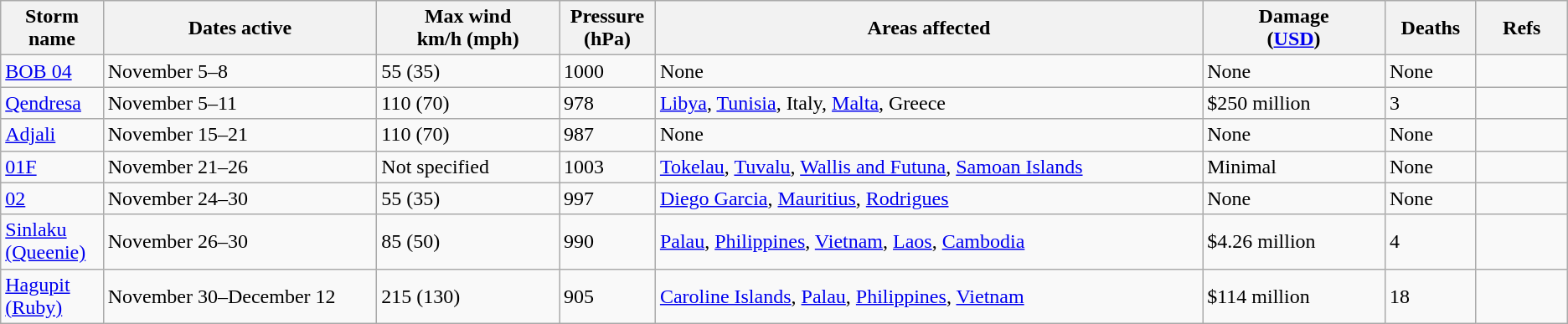<table class="wikitable sortable">
<tr>
<th width="5%">Storm name</th>
<th width="15%">Dates active</th>
<th width="10%">Max wind<br>km/h (mph)</th>
<th width="5%">Pressure<br>(hPa)</th>
<th width="30%">Areas affected</th>
<th width="10%">Damage<br>(<a href='#'>USD</a>)</th>
<th width="5%">Deaths</th>
<th width="5%">Refs</th>
</tr>
<tr>
<td><a href='#'>BOB 04</a></td>
<td>November 5–8</td>
<td>55 (35)</td>
<td>1000</td>
<td>None</td>
<td>None</td>
<td>None</td>
<td></td>
</tr>
<tr>
<td><a href='#'>Qendresa</a></td>
<td>November 5–11</td>
<td>110 (70)</td>
<td>978</td>
<td><a href='#'>Libya</a>, <a href='#'>Tunisia</a>, Italy, <a href='#'>Malta</a>, Greece</td>
<td>$250 million</td>
<td>3</td>
<td></td>
</tr>
<tr>
<td><a href='#'>Adjali</a></td>
<td>November 15–21</td>
<td>110 (70)</td>
<td>987</td>
<td>None</td>
<td>None</td>
<td>None</td>
<td></td>
</tr>
<tr>
<td><a href='#'>01F</a></td>
<td>November 21–26</td>
<td>Not specified</td>
<td>1003</td>
<td><a href='#'>Tokelau</a>, <a href='#'>Tuvalu</a>, <a href='#'>Wallis and Futuna</a>, <a href='#'>Samoan Islands</a></td>
<td>Minimal</td>
<td>None</td>
<td></td>
</tr>
<tr>
<td><a href='#'>02</a></td>
<td>November 24–30</td>
<td>55 (35)</td>
<td>997</td>
<td><a href='#'>Diego Garcia</a>, <a href='#'>Mauritius</a>, <a href='#'>Rodrigues</a></td>
<td>None</td>
<td>None</td>
<td></td>
</tr>
<tr>
<td><a href='#'>Sinlaku (Queenie)</a></td>
<td>November 26–30</td>
<td>85 (50)</td>
<td>990</td>
<td><a href='#'>Palau</a>, <a href='#'>Philippines</a>, <a href='#'>Vietnam</a>, <a href='#'>Laos</a>, <a href='#'>Cambodia</a></td>
<td>$4.26 million</td>
<td>4</td>
<td></td>
</tr>
<tr>
<td><a href='#'>Hagupit (Ruby)</a></td>
<td>November 30–December 12</td>
<td>215 (130)</td>
<td>905</td>
<td><a href='#'>Caroline Islands</a>, <a href='#'>Palau</a>, <a href='#'>Philippines</a>, <a href='#'>Vietnam</a></td>
<td>$114 million</td>
<td>18</td>
<td></td>
</tr>
</table>
